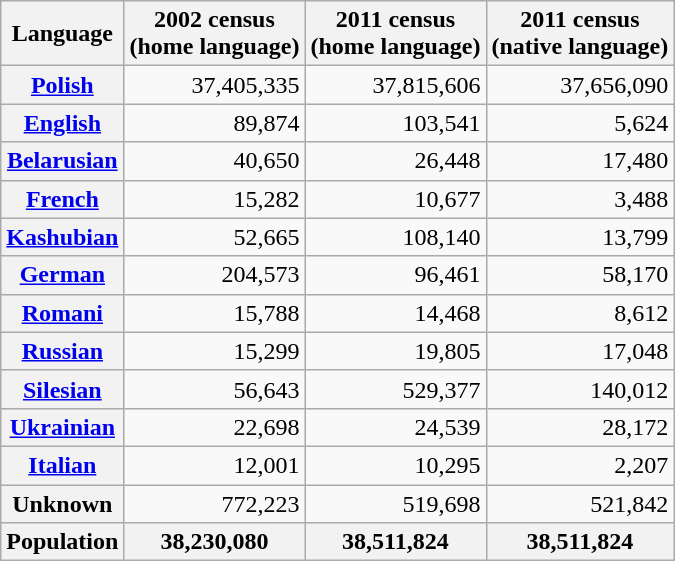<table class="wikitable sortable">
<tr>
<th>Language</th>
<th>2002 census <br>(home language)</th>
<th>2011 census<br>(home language)</th>
<th>2011 census<br>(native language)</th>
</tr>
<tr align="right">
<th><a href='#'>Polish</a></th>
<td>37,405,335</td>
<td>37,815,606</td>
<td>37,656,090</td>
</tr>
<tr align="right">
<th><a href='#'>English</a></th>
<td>89,874</td>
<td>103,541</td>
<td>5,624</td>
</tr>
<tr align="right">
<th><a href='#'>Belarusian</a></th>
<td>40,650</td>
<td>26,448</td>
<td>17,480</td>
</tr>
<tr align="right">
<th><a href='#'>French</a></th>
<td>15,282</td>
<td>10,677</td>
<td>3,488</td>
</tr>
<tr align="right">
<th><a href='#'>Kashubian</a></th>
<td>52,665</td>
<td>108,140</td>
<td>13,799</td>
</tr>
<tr align="right">
<th><a href='#'>German</a></th>
<td>204,573</td>
<td>96,461</td>
<td>58,170</td>
</tr>
<tr align="right">
<th><a href='#'>Romani</a></th>
<td>15,788</td>
<td>14,468</td>
<td>8,612</td>
</tr>
<tr align="right">
<th><a href='#'>Russian</a></th>
<td>15,299</td>
<td>19,805</td>
<td>17,048</td>
</tr>
<tr align="right">
<th><a href='#'>Silesian</a></th>
<td>56,643</td>
<td>529,377</td>
<td>140,012</td>
</tr>
<tr align="right">
<th><a href='#'>Ukrainian</a></th>
<td>22,698</td>
<td>24,539</td>
<td>28,172</td>
</tr>
<tr align="right">
<th><a href='#'>Italian</a></th>
<td>12,001</td>
<td>10,295</td>
<td>2,207</td>
</tr>
<tr align="right">
<th>Unknown</th>
<td>772,223</td>
<td>519,698</td>
<td>521,842</td>
</tr>
<tr align="right">
<th>Population</th>
<th>38,230,080</th>
<th>38,511,824</th>
<th>38,511,824</th>
</tr>
</table>
